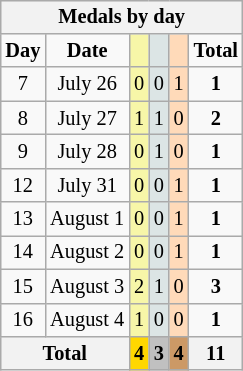<table class=wikitable style="font-size:85%; float:right;text-align:center">
<tr>
<th colspan=7>Medals by day</th>
</tr>
<tr>
<td><strong>Day</strong></td>
<td><strong>Date</strong></td>
<td bgcolor=F7F6A8></td>
<td bgcolor=DCE5E5></td>
<td bgcolor=FFDAB9></td>
<td><strong>Total</strong></td>
</tr>
<tr>
<td>7</td>
<td>July 26</td>
<td bgcolor=F7F6A8>0</td>
<td bgcolor=DCE5E5>0</td>
<td bgcolor=FFDAB9>1</td>
<td><strong>1</strong></td>
</tr>
<tr>
<td>8</td>
<td>July 27</td>
<td bgcolor=F7F6A8>1</td>
<td bgcolor=DCE5E5>1</td>
<td bgcolor=FFDAB9>0</td>
<td><strong>2</strong></td>
</tr>
<tr>
<td>9</td>
<td>July 28</td>
<td bgcolor=F7F6A8>0</td>
<td bgcolor=DCE5E5>1</td>
<td bgcolor=FFDAB9>0</td>
<td><strong>1</strong></td>
</tr>
<tr>
<td>12</td>
<td>July 31</td>
<td bgcolor=F7F6A8>0</td>
<td bgcolor=DCE5E5>0</td>
<td bgcolor=FFDAB9>1</td>
<td><strong>1</strong></td>
</tr>
<tr>
<td>13</td>
<td>August 1</td>
<td bgcolor=F7F6A8>0</td>
<td bgcolor=DCE5E5>0</td>
<td bgcolor=FFDAB9>1</td>
<td><strong>1</strong></td>
</tr>
<tr>
<td>14</td>
<td>August 2</td>
<td bgcolor=F7F6A8>0</td>
<td bgcolor=DCE5E5>0</td>
<td bgcolor=FFDAB9>1</td>
<td><strong>1</strong></td>
</tr>
<tr>
<td>15</td>
<td>August 3</td>
<td bgcolor=F7F6A8>2</td>
<td bgcolor=DCE5E5>1</td>
<td bgcolor=FFDAB9>0</td>
<td><strong>3</strong></td>
</tr>
<tr>
<td>16</td>
<td>August 4</td>
<td bgcolor=F7F6A8>1</td>
<td bgcolor=DCE5E5>0</td>
<td bgcolor=FFDAB9>0</td>
<td><strong>1</strong></td>
</tr>
<tr>
<th colspan=2>Total</th>
<th style=background:gold>4</th>
<th style=background:silver>3</th>
<th style=background:#C96>4</th>
<th>11</th>
</tr>
</table>
